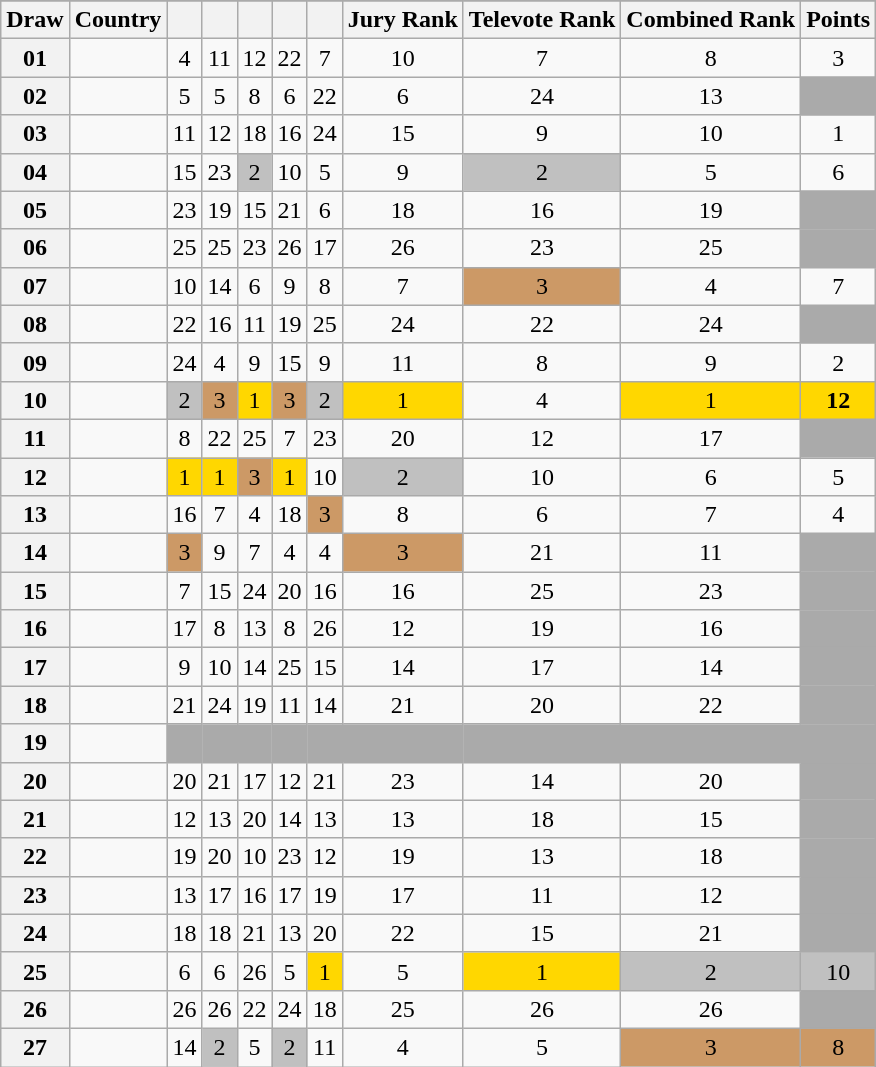<table class="sortable wikitable collapsible plainrowheaders" style="text-align:center;">
<tr>
</tr>
<tr>
<th scope="col">Draw</th>
<th scope="col">Country</th>
<th scope="col"><small></small></th>
<th scope="col"><small></small></th>
<th scope="col"><small></small></th>
<th scope="col"><small></small></th>
<th scope="col"><small></small></th>
<th scope="col">Jury Rank</th>
<th scope="col">Televote Rank</th>
<th scope="col">Combined Rank</th>
<th scope="col">Points</th>
</tr>
<tr>
<th scope="row" style="text-align:center;">01</th>
<td style="text-align:left;"></td>
<td>4</td>
<td>11</td>
<td>12</td>
<td>22</td>
<td>7</td>
<td>10</td>
<td>7</td>
<td>8</td>
<td>3</td>
</tr>
<tr>
<th scope="row" style="text-align:center;">02</th>
<td style="text-align:left;"></td>
<td>5</td>
<td>5</td>
<td>8</td>
<td>6</td>
<td>22</td>
<td>6</td>
<td>24</td>
<td>13</td>
<td style="background:#AAAAAA;"></td>
</tr>
<tr>
<th scope="row" style="text-align:center;">03</th>
<td style="text-align:left;"></td>
<td>11</td>
<td>12</td>
<td>18</td>
<td>16</td>
<td>24</td>
<td>15</td>
<td>9</td>
<td>10</td>
<td>1</td>
</tr>
<tr>
<th scope="row" style="text-align:center;">04</th>
<td style="text-align:left;"></td>
<td>15</td>
<td>23</td>
<td style="background:silver;">2</td>
<td>10</td>
<td>5</td>
<td>9</td>
<td style="background:silver;">2</td>
<td>5</td>
<td>6</td>
</tr>
<tr>
<th scope="row" style="text-align:center;">05</th>
<td style="text-align:left;"></td>
<td>23</td>
<td>19</td>
<td>15</td>
<td>21</td>
<td>6</td>
<td>18</td>
<td>16</td>
<td>19</td>
<td style="background:#AAAAAA;"></td>
</tr>
<tr>
<th scope="row" style="text-align:center;">06</th>
<td style="text-align:left;"></td>
<td>25</td>
<td>25</td>
<td>23</td>
<td>26</td>
<td>17</td>
<td>26</td>
<td>23</td>
<td>25</td>
<td style="background:#AAAAAA;"></td>
</tr>
<tr>
<th scope="row" style="text-align:center;">07</th>
<td style="text-align:left;"></td>
<td>10</td>
<td>14</td>
<td>6</td>
<td>9</td>
<td>8</td>
<td>7</td>
<td style="background:#CC9966;">3</td>
<td>4</td>
<td>7</td>
</tr>
<tr>
<th scope="row" style="text-align:center;">08</th>
<td style="text-align:left;"></td>
<td>22</td>
<td>16</td>
<td>11</td>
<td>19</td>
<td>25</td>
<td>24</td>
<td>22</td>
<td>24</td>
<td style="background:#AAAAAA;"></td>
</tr>
<tr>
<th scope="row" style="text-align:center;">09</th>
<td style="text-align:left;"></td>
<td>24</td>
<td>4</td>
<td>9</td>
<td>15</td>
<td>9</td>
<td>11</td>
<td>8</td>
<td>9</td>
<td>2</td>
</tr>
<tr>
<th scope="row" style="text-align:center;">10</th>
<td style="text-align:left;"></td>
<td style="background:silver;">2</td>
<td style="background:#CC9966;">3</td>
<td style="background:gold;">1</td>
<td style="background:#CC9966;">3</td>
<td style="background:silver;">2</td>
<td style="background:gold;">1</td>
<td>4</td>
<td style="background:gold;">1</td>
<td style="background:gold;"><strong>12</strong></td>
</tr>
<tr>
<th scope="row" style="text-align:center;">11</th>
<td style="text-align:left;"></td>
<td>8</td>
<td>22</td>
<td>25</td>
<td>7</td>
<td>23</td>
<td>20</td>
<td>12</td>
<td>17</td>
<td style="background:#AAAAAA;"></td>
</tr>
<tr>
<th scope="row" style="text-align:center;">12</th>
<td style="text-align:left;"></td>
<td style="background:gold;">1</td>
<td style="background:gold;">1</td>
<td style="background:#CC9966;">3</td>
<td style="background:gold;">1</td>
<td>10</td>
<td style="background:silver;">2</td>
<td>10</td>
<td>6</td>
<td>5</td>
</tr>
<tr>
<th scope="row" style="text-align:center;">13</th>
<td style="text-align:left;"></td>
<td>16</td>
<td>7</td>
<td>4</td>
<td>18</td>
<td style="background:#CC9966;">3</td>
<td>8</td>
<td>6</td>
<td>7</td>
<td>4</td>
</tr>
<tr>
<th scope="row" style="text-align:center;">14</th>
<td style="text-align:left;"></td>
<td style="background:#CC9966;">3</td>
<td>9</td>
<td>7</td>
<td>4</td>
<td>4</td>
<td style="background:#CC9966;">3</td>
<td>21</td>
<td>11</td>
<td style="background:#AAAAAA;"></td>
</tr>
<tr>
<th scope="row" style="text-align:center;">15</th>
<td style="text-align:left;"></td>
<td>7</td>
<td>15</td>
<td>24</td>
<td>20</td>
<td>16</td>
<td>16</td>
<td>25</td>
<td>23</td>
<td style="background:#AAAAAA;"></td>
</tr>
<tr>
<th scope="row" style="text-align:center;">16</th>
<td style="text-align:left;"></td>
<td>17</td>
<td>8</td>
<td>13</td>
<td>8</td>
<td>26</td>
<td>12</td>
<td>19</td>
<td>16</td>
<td style="background:#AAAAAA;"></td>
</tr>
<tr>
<th scope="row" style="text-align:center;">17</th>
<td style="text-align:left;"></td>
<td>9</td>
<td>10</td>
<td>14</td>
<td>25</td>
<td>15</td>
<td>14</td>
<td>17</td>
<td>14</td>
<td style="background:#AAAAAA;"></td>
</tr>
<tr>
<th scope="row" style="text-align:center;">18</th>
<td style="text-align:left;"></td>
<td>21</td>
<td>24</td>
<td>19</td>
<td>11</td>
<td>14</td>
<td>21</td>
<td>20</td>
<td>22</td>
<td style="background:#AAAAAA;"></td>
</tr>
<tr class="sortbottom">
<th scope="row" style="text-align:center;">19</th>
<td style="text-align:left;"></td>
<td style="background:#AAAAAA;"></td>
<td style="background:#AAAAAA;"></td>
<td style="background:#AAAAAA;"></td>
<td style="background:#AAAAAA;"></td>
<td style="background:#AAAAAA;"></td>
<td style="background:#AAAAAA;"></td>
<td style="background:#AAAAAA;"></td>
<td style="background:#AAAAAA;"></td>
<td style="background:#AAAAAA;"></td>
</tr>
<tr>
<th scope="row" style="text-align:center;">20</th>
<td style="text-align:left;"></td>
<td>20</td>
<td>21</td>
<td>17</td>
<td>12</td>
<td>21</td>
<td>23</td>
<td>14</td>
<td>20</td>
<td style="background:#AAAAAA;"></td>
</tr>
<tr>
<th scope="row" style="text-align:center;">21</th>
<td style="text-align:left;"></td>
<td>12</td>
<td>13</td>
<td>20</td>
<td>14</td>
<td>13</td>
<td>13</td>
<td>18</td>
<td>15</td>
<td style="background:#AAAAAA;"></td>
</tr>
<tr>
<th scope="row" style="text-align:center;">22</th>
<td style="text-align:left;"></td>
<td>19</td>
<td>20</td>
<td>10</td>
<td>23</td>
<td>12</td>
<td>19</td>
<td>13</td>
<td>18</td>
<td style="background:#AAAAAA;"></td>
</tr>
<tr>
<th scope="row" style="text-align:center;">23</th>
<td style="text-align:left;"></td>
<td>13</td>
<td>17</td>
<td>16</td>
<td>17</td>
<td>19</td>
<td>17</td>
<td>11</td>
<td>12</td>
<td style="background:#AAAAAA;"></td>
</tr>
<tr>
<th scope="row" style="text-align:center;">24</th>
<td style="text-align:left;"></td>
<td>18</td>
<td>18</td>
<td>21</td>
<td>13</td>
<td>20</td>
<td>22</td>
<td>15</td>
<td>21</td>
<td style="background:#AAAAAA;"></td>
</tr>
<tr>
<th scope="row" style="text-align:center;">25</th>
<td style="text-align:left;"></td>
<td>6</td>
<td>6</td>
<td>26</td>
<td>5</td>
<td style="background:gold;">1</td>
<td>5</td>
<td style="background:gold;">1</td>
<td style="background:silver;">2</td>
<td style="background:silver;">10</td>
</tr>
<tr>
<th scope="row" style="text-align:center;">26</th>
<td style="text-align:left;"></td>
<td>26</td>
<td>26</td>
<td>22</td>
<td>24</td>
<td>18</td>
<td>25</td>
<td>26</td>
<td>26</td>
<td style="background:#AAAAAA;"></td>
</tr>
<tr>
<th scope="row" style="text-align:center;">27</th>
<td style="text-align:left;"></td>
<td>14</td>
<td style="background:silver;">2</td>
<td>5</td>
<td style="background:silver;">2</td>
<td>11</td>
<td>4</td>
<td>5</td>
<td style="background:#CC9966;">3</td>
<td style="background:#CC9966;">8</td>
</tr>
</table>
